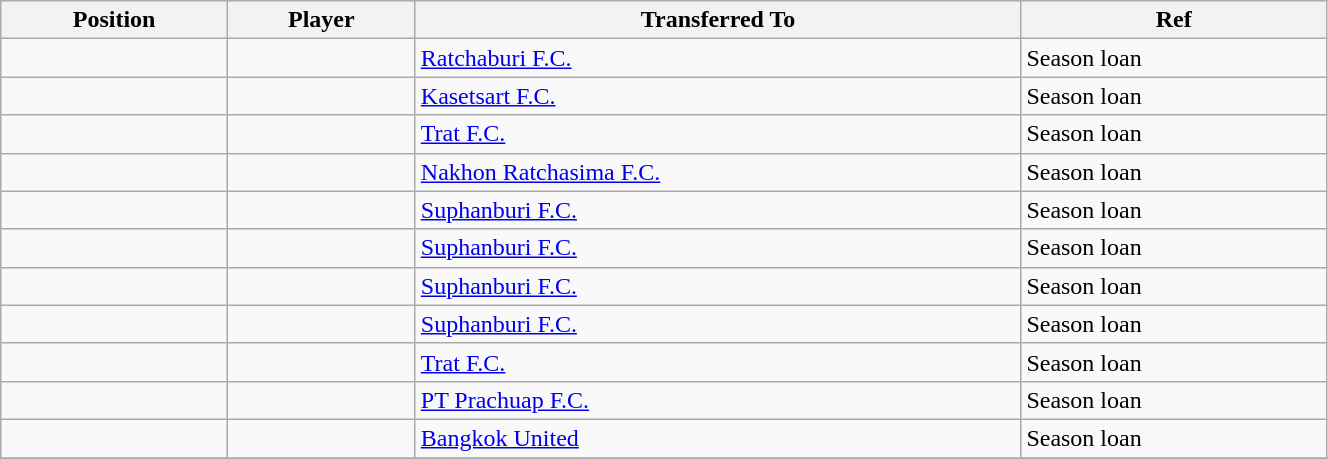<table class="wikitable sortable" style="width:70%; text-align:center; font-size:100%; text-align:left;">
<tr>
<th><strong>Position</strong></th>
<th><strong>Player</strong></th>
<th><strong>Transferred To</strong></th>
<th><strong>Ref</strong></th>
</tr>
<tr>
<td></td>
<td></td>
<td> <a href='#'>Ratchaburi F.C.</a></td>
<td>Season loan</td>
</tr>
<tr>
<td></td>
<td></td>
<td> <a href='#'>Kasetsart F.C.</a></td>
<td>Season loan</td>
</tr>
<tr>
<td></td>
<td></td>
<td> <a href='#'>Trat F.C.</a></td>
<td>Season loan</td>
</tr>
<tr>
<td></td>
<td></td>
<td> <a href='#'>Nakhon Ratchasima F.C.</a></td>
<td>Season loan</td>
</tr>
<tr>
<td></td>
<td></td>
<td> <a href='#'>Suphanburi F.C.</a></td>
<td>Season loan</td>
</tr>
<tr>
<td></td>
<td></td>
<td> <a href='#'>Suphanburi F.C.</a></td>
<td>Season loan</td>
</tr>
<tr>
<td></td>
<td></td>
<td> <a href='#'>Suphanburi F.C.</a></td>
<td>Season loan</td>
</tr>
<tr>
<td></td>
<td></td>
<td> <a href='#'>Suphanburi F.C.</a></td>
<td>Season loan</td>
</tr>
<tr>
<td></td>
<td></td>
<td> <a href='#'>Trat F.C.</a></td>
<td>Season loan</td>
</tr>
<tr>
<td></td>
<td></td>
<td> <a href='#'>PT Prachuap F.C.</a></td>
<td>Season loan</td>
</tr>
<tr>
<td></td>
<td></td>
<td> <a href='#'>Bangkok United</a></td>
<td>Season loan</td>
</tr>
<tr>
</tr>
</table>
